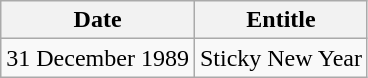<table class="wikitable" style="text-align:center;">
<tr>
<th>Date</th>
<th>Entitle</th>
</tr>
<tr>
<td>31 December 1989</td>
<td>Sticky New Year</td>
</tr>
</table>
